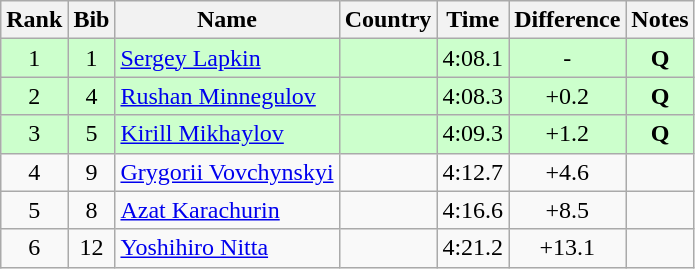<table class="wikitable sortable" style="text-align:center">
<tr>
<th>Rank</th>
<th>Bib</th>
<th>Name</th>
<th>Country</th>
<th>Time</th>
<th>Difference</th>
<th>Notes</th>
</tr>
<tr bgcolor=ccffcc>
<td>1</td>
<td>1</td>
<td align=left><a href='#'>Sergey Lapkin</a></td>
<td align=left></td>
<td>4:08.1</td>
<td>-</td>
<td><strong>Q</strong></td>
</tr>
<tr bgcolor=ccffcc>
<td>2</td>
<td>4</td>
<td align=left><a href='#'>Rushan Minnegulov</a></td>
<td align=left></td>
<td>4:08.3</td>
<td>+0.2</td>
<td><strong>Q</strong></td>
</tr>
<tr bgcolor=ccffcc>
<td>3</td>
<td>5</td>
<td align=left><a href='#'>Kirill Mikhaylov</a></td>
<td align=left></td>
<td>4:09.3</td>
<td>+1.2</td>
<td><strong>Q</strong></td>
</tr>
<tr>
<td>4</td>
<td>9</td>
<td align=left><a href='#'>Grygorii Vovchynskyi</a></td>
<td align=left></td>
<td>4:12.7</td>
<td>+4.6</td>
<td></td>
</tr>
<tr>
<td>5</td>
<td>8</td>
<td align=left><a href='#'>Azat Karachurin</a></td>
<td align=left></td>
<td>4:16.6</td>
<td>+8.5</td>
<td></td>
</tr>
<tr>
<td>6</td>
<td>12</td>
<td align=left><a href='#'>Yoshihiro Nitta</a></td>
<td align=left></td>
<td>4:21.2</td>
<td>+13.1</td>
<td></td>
</tr>
</table>
